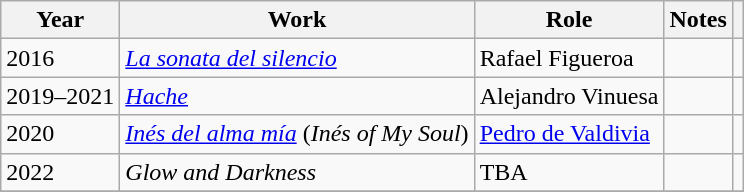<table class="wikitable sortable">
<tr>
<th>Year</th>
<th>Work</th>
<th>Role</th>
<th>Notes</th>
<th></th>
</tr>
<tr>
<td>2016</td>
<td><em><a href='#'>La sonata del silencio</a></em></td>
<td>Rafael Figueroa</td>
<td></td>
<td align = "center"></td>
</tr>
<tr>
<td>2019–2021</td>
<td><em><a href='#'>Hache</a></em></td>
<td>Alejandro Vinuesa</td>
<td></td>
<td align = "center"></td>
</tr>
<tr>
<td>2020</td>
<td><a href='#'><em>Inés del alma mía</em></a> (<em>Inés of My Soul</em>)</td>
<td><a href='#'>Pedro de Valdivia</a></td>
<td></td>
<td align = "center"></td>
</tr>
<tr>
<td>2022</td>
<td><em>Glow and Darkness</em></td>
<td>TBA</td>
<td></td>
<td align = "center"></td>
</tr>
<tr>
</tr>
</table>
